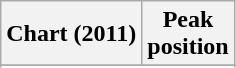<table class="wikitable sortable plainrowheaders">
<tr>
<th>Chart (2011)</th>
<th>Peak<br>position</th>
</tr>
<tr>
</tr>
<tr>
</tr>
<tr>
</tr>
</table>
